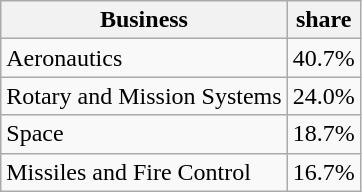<table class="wikitable floatright">
<tr>
<th>Business</th>
<th>share</th>
</tr>
<tr>
<td>Aeronautics</td>
<td>40.7%</td>
</tr>
<tr>
<td>Rotary and Mission Systems</td>
<td>24.0%</td>
</tr>
<tr>
<td>Space</td>
<td>18.7%</td>
</tr>
<tr>
<td>Missiles and Fire Control</td>
<td>16.7%</td>
</tr>
</table>
